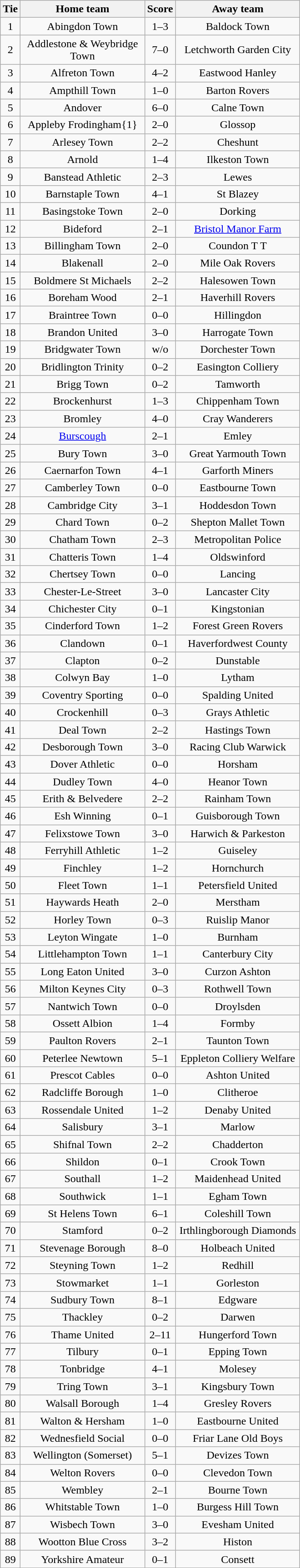<table class="wikitable" style="text-align:center;">
<tr>
<th width=20>Tie</th>
<th width=175>Home team</th>
<th width=20>Score</th>
<th width=175>Away team</th>
</tr>
<tr>
<td>1</td>
<td>Abingdon Town</td>
<td>1–3</td>
<td>Baldock Town</td>
</tr>
<tr>
<td>2</td>
<td>Addlestone & Weybridge Town</td>
<td>7–0</td>
<td>Letchworth Garden City</td>
</tr>
<tr>
<td>3</td>
<td>Alfreton Town</td>
<td>4–2</td>
<td>Eastwood Hanley</td>
</tr>
<tr>
<td>4</td>
<td>Ampthill Town</td>
<td>1–0</td>
<td>Barton Rovers</td>
</tr>
<tr>
<td>5</td>
<td>Andover</td>
<td>6–0</td>
<td>Calne Town</td>
</tr>
<tr>
<td>6</td>
<td>Appleby Frodingham{1}</td>
<td>2–0</td>
<td>Glossop</td>
</tr>
<tr>
<td>7</td>
<td>Arlesey Town</td>
<td>2–2</td>
<td>Cheshunt</td>
</tr>
<tr>
<td>8</td>
<td>Arnold</td>
<td>1–4</td>
<td>Ilkeston Town</td>
</tr>
<tr>
<td>9</td>
<td>Banstead Athletic</td>
<td>2–3</td>
<td>Lewes</td>
</tr>
<tr>
<td>10</td>
<td>Barnstaple Town</td>
<td>4–1</td>
<td>St Blazey</td>
</tr>
<tr>
<td>11</td>
<td>Basingstoke Town</td>
<td>2–0</td>
<td>Dorking</td>
</tr>
<tr>
<td>12</td>
<td>Bideford</td>
<td>2–1</td>
<td><a href='#'>Bristol Manor Farm</a></td>
</tr>
<tr>
<td>13</td>
<td>Billingham Town</td>
<td>2–0</td>
<td>Coundon T T</td>
</tr>
<tr>
<td>14</td>
<td>Blakenall</td>
<td>2–0</td>
<td>Mile Oak Rovers</td>
</tr>
<tr>
<td>15</td>
<td>Boldmere St Michaels</td>
<td>2–2</td>
<td>Halesowen Town</td>
</tr>
<tr>
<td>16</td>
<td>Boreham Wood</td>
<td>2–1</td>
<td>Haverhill Rovers</td>
</tr>
<tr>
<td>17</td>
<td>Braintree Town</td>
<td>0–0</td>
<td>Hillingdon</td>
</tr>
<tr>
<td>18</td>
<td>Brandon United</td>
<td>3–0</td>
<td>Harrogate Town</td>
</tr>
<tr>
<td>19</td>
<td>Bridgwater Town</td>
<td>w/o</td>
<td>Dorchester Town</td>
</tr>
<tr>
<td>20</td>
<td>Bridlington Trinity</td>
<td>0–2</td>
<td>Easington Colliery</td>
</tr>
<tr>
<td>21</td>
<td>Brigg Town</td>
<td>0–2</td>
<td>Tamworth</td>
</tr>
<tr>
<td>22</td>
<td>Brockenhurst</td>
<td>1–3</td>
<td>Chippenham Town</td>
</tr>
<tr>
<td>23</td>
<td>Bromley</td>
<td>4–0</td>
<td>Cray Wanderers</td>
</tr>
<tr>
<td>24</td>
<td><a href='#'>Burscough</a></td>
<td>2–1</td>
<td>Emley</td>
</tr>
<tr>
<td>25</td>
<td>Bury Town</td>
<td>3–0</td>
<td>Great Yarmouth Town</td>
</tr>
<tr>
<td>26</td>
<td>Caernarfon Town</td>
<td>4–1</td>
<td>Garforth Miners</td>
</tr>
<tr>
<td>27</td>
<td>Camberley Town</td>
<td>0–0</td>
<td>Eastbourne Town</td>
</tr>
<tr>
<td>28</td>
<td>Cambridge City</td>
<td>3–1</td>
<td>Hoddesdon Town</td>
</tr>
<tr>
<td>29</td>
<td>Chard Town</td>
<td>0–2</td>
<td>Shepton Mallet Town</td>
</tr>
<tr>
<td>30</td>
<td>Chatham Town</td>
<td>2–3</td>
<td>Metropolitan Police</td>
</tr>
<tr>
<td>31</td>
<td>Chatteris Town</td>
<td>1–4</td>
<td>Oldswinford</td>
</tr>
<tr>
<td>32</td>
<td>Chertsey Town</td>
<td>0–0</td>
<td>Lancing</td>
</tr>
<tr>
<td>33</td>
<td>Chester-Le-Street</td>
<td>3–0</td>
<td>Lancaster City</td>
</tr>
<tr>
<td>34</td>
<td>Chichester City</td>
<td>0–1</td>
<td>Kingstonian</td>
</tr>
<tr>
<td>35</td>
<td>Cinderford Town</td>
<td>1–2</td>
<td>Forest Green Rovers</td>
</tr>
<tr>
<td>36</td>
<td>Clandown</td>
<td>0–1</td>
<td>Haverfordwest County</td>
</tr>
<tr>
<td>37</td>
<td>Clapton</td>
<td>0–2</td>
<td>Dunstable</td>
</tr>
<tr>
<td>38</td>
<td>Colwyn Bay</td>
<td>1–0</td>
<td>Lytham</td>
</tr>
<tr>
<td>39</td>
<td>Coventry Sporting</td>
<td>0–0</td>
<td>Spalding United</td>
</tr>
<tr>
<td>40</td>
<td>Crockenhill</td>
<td>0–3</td>
<td>Grays Athletic</td>
</tr>
<tr>
<td>41</td>
<td>Deal Town</td>
<td>2–2</td>
<td>Hastings Town</td>
</tr>
<tr>
<td>42</td>
<td>Desborough Town</td>
<td>3–0</td>
<td>Racing Club Warwick</td>
</tr>
<tr>
<td>43</td>
<td>Dover Athletic</td>
<td>0–0</td>
<td>Horsham</td>
</tr>
<tr>
<td>44</td>
<td>Dudley Town</td>
<td>4–0</td>
<td>Heanor Town</td>
</tr>
<tr>
<td>45</td>
<td>Erith & Belvedere</td>
<td>2–2</td>
<td>Rainham Town</td>
</tr>
<tr>
<td>46</td>
<td>Esh Winning</td>
<td>0–1</td>
<td>Guisborough Town</td>
</tr>
<tr>
<td>47</td>
<td>Felixstowe Town</td>
<td>3–0</td>
<td>Harwich & Parkeston</td>
</tr>
<tr>
<td>48</td>
<td>Ferryhill Athletic</td>
<td>1–2</td>
<td>Guiseley</td>
</tr>
<tr>
<td>49</td>
<td>Finchley</td>
<td>1–2</td>
<td>Hornchurch</td>
</tr>
<tr>
<td>50</td>
<td>Fleet Town</td>
<td>1–1</td>
<td>Petersfield United</td>
</tr>
<tr>
<td>51</td>
<td>Haywards Heath</td>
<td>2–0</td>
<td>Merstham</td>
</tr>
<tr>
<td>52</td>
<td>Horley Town</td>
<td>0–3</td>
<td>Ruislip Manor</td>
</tr>
<tr>
<td>53</td>
<td>Leyton Wingate</td>
<td>1–0</td>
<td>Burnham</td>
</tr>
<tr>
<td>54</td>
<td>Littlehampton Town</td>
<td>1–1</td>
<td>Canterbury City</td>
</tr>
<tr>
<td>55</td>
<td>Long Eaton United</td>
<td>3–0</td>
<td>Curzon Ashton</td>
</tr>
<tr>
<td>56</td>
<td>Milton Keynes City</td>
<td>0–3</td>
<td>Rothwell Town</td>
</tr>
<tr>
<td>57</td>
<td>Nantwich Town</td>
<td>0–0</td>
<td>Droylsden</td>
</tr>
<tr>
<td>58</td>
<td>Ossett Albion</td>
<td>1–4</td>
<td>Formby</td>
</tr>
<tr>
<td>59</td>
<td>Paulton Rovers</td>
<td>2–1</td>
<td>Taunton Town</td>
</tr>
<tr>
<td>60</td>
<td>Peterlee Newtown</td>
<td>5–1</td>
<td>Eppleton Colliery Welfare</td>
</tr>
<tr>
<td>61</td>
<td>Prescot Cables</td>
<td>0–0</td>
<td>Ashton United</td>
</tr>
<tr>
<td>62</td>
<td>Radcliffe Borough</td>
<td>1–0</td>
<td>Clitheroe</td>
</tr>
<tr>
<td>63</td>
<td>Rossendale United</td>
<td>1–2</td>
<td>Denaby United</td>
</tr>
<tr>
<td>64</td>
<td>Salisbury</td>
<td>3–1</td>
<td>Marlow</td>
</tr>
<tr>
<td>65</td>
<td>Shifnal Town</td>
<td>2–2</td>
<td>Chadderton</td>
</tr>
<tr>
<td>66</td>
<td>Shildon</td>
<td>0–1</td>
<td>Crook Town</td>
</tr>
<tr>
<td>67</td>
<td>Southall</td>
<td>1–2</td>
<td>Maidenhead United</td>
</tr>
<tr>
<td>68</td>
<td>Southwick</td>
<td>1–1</td>
<td>Egham Town</td>
</tr>
<tr>
<td>69</td>
<td>St Helens Town</td>
<td>6–1</td>
<td>Coleshill Town</td>
</tr>
<tr>
<td>70</td>
<td>Stamford</td>
<td>0–2</td>
<td>Irthlingborough Diamonds</td>
</tr>
<tr>
<td>71</td>
<td>Stevenage Borough</td>
<td>8–0</td>
<td>Holbeach United</td>
</tr>
<tr>
<td>72</td>
<td>Steyning Town</td>
<td>1–2</td>
<td>Redhill</td>
</tr>
<tr>
<td>73</td>
<td>Stowmarket</td>
<td>1–1</td>
<td>Gorleston</td>
</tr>
<tr>
<td>74</td>
<td>Sudbury Town</td>
<td>8–1</td>
<td>Edgware</td>
</tr>
<tr>
<td>75</td>
<td>Thackley</td>
<td>0–2</td>
<td>Darwen</td>
</tr>
<tr>
<td>76</td>
<td>Thame United</td>
<td>2–11</td>
<td>Hungerford Town</td>
</tr>
<tr>
<td>77</td>
<td>Tilbury</td>
<td>0–1</td>
<td>Epping Town</td>
</tr>
<tr>
<td>78</td>
<td>Tonbridge</td>
<td>4–1</td>
<td>Molesey</td>
</tr>
<tr>
<td>79</td>
<td>Tring Town</td>
<td>3–1</td>
<td>Kingsbury Town</td>
</tr>
<tr>
<td>80</td>
<td>Walsall Borough</td>
<td>1–4</td>
<td>Gresley Rovers</td>
</tr>
<tr>
<td>81</td>
<td>Walton & Hersham</td>
<td>1–0</td>
<td>Eastbourne United</td>
</tr>
<tr>
<td>82</td>
<td>Wednesfield Social</td>
<td>0–0</td>
<td>Friar Lane Old Boys</td>
</tr>
<tr>
<td>83</td>
<td>Wellington (Somerset)</td>
<td>5–1</td>
<td>Devizes Town</td>
</tr>
<tr>
<td>84</td>
<td>Welton Rovers</td>
<td>0–0</td>
<td>Clevedon Town</td>
</tr>
<tr>
<td>85</td>
<td>Wembley</td>
<td>2–1</td>
<td>Bourne Town</td>
</tr>
<tr>
<td>86</td>
<td>Whitstable Town</td>
<td>1–0</td>
<td>Burgess Hill Town</td>
</tr>
<tr>
<td>87</td>
<td>Wisbech Town</td>
<td>3–0</td>
<td>Evesham United</td>
</tr>
<tr>
<td>88</td>
<td>Wootton Blue Cross</td>
<td>3–2</td>
<td>Histon</td>
</tr>
<tr>
<td>89</td>
<td>Yorkshire Amateur</td>
<td>0–1</td>
<td>Consett</td>
</tr>
</table>
